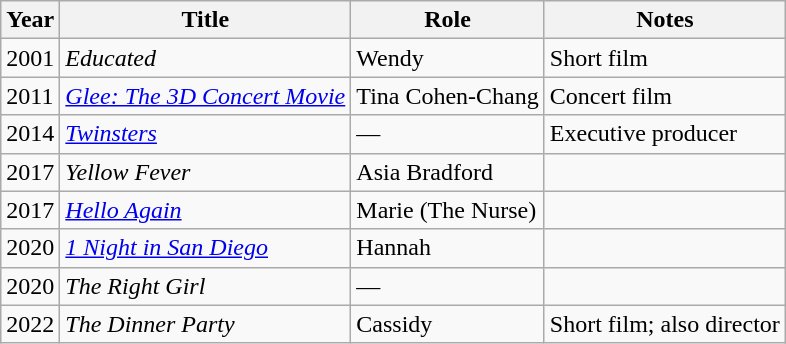<table class="wikitable sortable">
<tr>
<th>Year</th>
<th>Title</th>
<th>Role</th>
<th>Notes</th>
</tr>
<tr>
<td>2001</td>
<td><em>Educated</em></td>
<td>Wendy</td>
<td>Short film</td>
</tr>
<tr>
<td>2011</td>
<td><em><a href='#'>Glee: The 3D Concert Movie</a></em></td>
<td>Tina Cohen-Chang</td>
<td>Concert film</td>
</tr>
<tr>
<td>2014</td>
<td><em><a href='#'>Twinsters</a></em></td>
<td>—</td>
<td>Executive producer</td>
</tr>
<tr>
<td>2017</td>
<td><em>Yellow Fever</em></td>
<td>Asia Bradford</td>
<td></td>
</tr>
<tr>
<td>2017</td>
<td><em><a href='#'>Hello Again</a></em></td>
<td>Marie (The Nurse)</td>
<td></td>
</tr>
<tr>
<td>2020</td>
<td><em><a href='#'>1 Night in San Diego</a></em></td>
<td>Hannah</td>
<td></td>
</tr>
<tr>
<td>2020</td>
<td><em>The Right Girl</em></td>
<td>—</td>
<td></td>
</tr>
<tr>
<td>2022</td>
<td><em>The Dinner Party</em></td>
<td>Cassidy</td>
<td>Short film; also director</td>
</tr>
</table>
